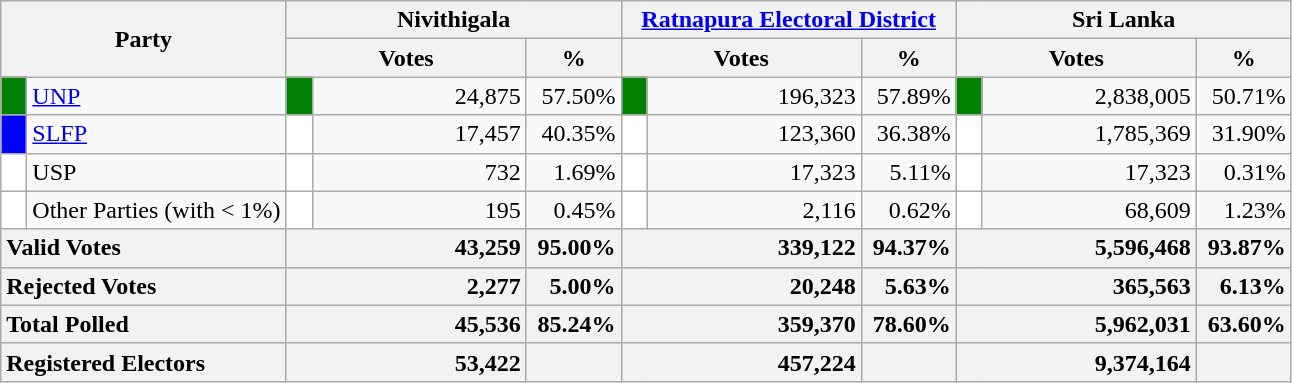<table class="wikitable">
<tr>
<th colspan="2" width="144px"rowspan="2">Party</th>
<th colspan="3" width="216px">Nivithigala</th>
<th colspan="3" width="216px"><a href='#'>Ratnapura Electoral District</a></th>
<th colspan="3" width="216px">Sri Lanka</th>
</tr>
<tr>
<th colspan="2" width="144px">Votes</th>
<th>%</th>
<th colspan="2" width="144px">Votes</th>
<th>%</th>
<th colspan="2" width="144px">Votes</th>
<th>%</th>
</tr>
<tr>
<td style="background-color:green;" width="10px"></td>
<td style="text-align:left;"><a href='#'>UNP</a></td>
<td style="background-color:green;" width="10px"></td>
<td style="text-align:right;">24,875</td>
<td style="text-align:right;">57.50%</td>
<td style="background-color:green;" width="10px"></td>
<td style="text-align:right;">196,323</td>
<td style="text-align:right;">57.89%</td>
<td style="background-color:green;" width="10px"></td>
<td style="text-align:right;">2,838,005</td>
<td style="text-align:right;">50.71%</td>
</tr>
<tr>
<td style="background-color:blue;" width="10px"></td>
<td style="text-align:left;"><a href='#'>SLFP</a></td>
<td style="background-color:white;" width="10px"></td>
<td style="text-align:right;">17,457</td>
<td style="text-align:right;">40.35%</td>
<td style="background-color:white;" width="10px"></td>
<td style="text-align:right;">123,360</td>
<td style="text-align:right;">36.38%</td>
<td style="background-color:white;" width="10px"></td>
<td style="text-align:right;">1,785,369</td>
<td style="text-align:right;">31.90%</td>
</tr>
<tr>
<td style="background-color:white;" width="10px"></td>
<td style="text-align:left;">USP</td>
<td style="background-color:white;" width="10px"></td>
<td style="text-align:right;">732</td>
<td style="text-align:right;">1.69%</td>
<td style="background-color:white;" width="10px"></td>
<td style="text-align:right;">17,323</td>
<td style="text-align:right;">5.11%</td>
<td style="background-color:white;" width="10px"></td>
<td style="text-align:right;">17,323</td>
<td style="text-align:right;">0.31%</td>
</tr>
<tr>
<td style="background-color:white;" width="10px"></td>
<td style="text-align:left;">Other Parties (with < 1%)</td>
<td style="background-color:white;" width="10px"></td>
<td style="text-align:right;">195</td>
<td style="text-align:right;">0.45%</td>
<td style="background-color:white;" width="10px"></td>
<td style="text-align:right;">2,116</td>
<td style="text-align:right;">0.62%</td>
<td style="background-color:white;" width="10px"></td>
<td style="text-align:right;">68,609</td>
<td style="text-align:right;">1.23%</td>
</tr>
<tr>
<th colspan="2" width="144px"style="text-align:left;">Valid Votes</th>
<th style="text-align:right;"colspan="2" width="144px">43,259</th>
<th style="text-align:right;">95.00%</th>
<th style="text-align:right;"colspan="2" width="144px">339,122</th>
<th style="text-align:right;">94.37%</th>
<th style="text-align:right;"colspan="2" width="144px">5,596,468</th>
<th style="text-align:right;">93.87%</th>
</tr>
<tr>
<th colspan="2" width="144px"style="text-align:left;">Rejected Votes</th>
<th style="text-align:right;"colspan="2" width="144px">2,277</th>
<th style="text-align:right;">5.00%</th>
<th style="text-align:right;"colspan="2" width="144px">20,248</th>
<th style="text-align:right;">5.63%</th>
<th style="text-align:right;"colspan="2" width="144px">365,563</th>
<th style="text-align:right;">6.13%</th>
</tr>
<tr>
<th colspan="2" width="144px"style="text-align:left;">Total Polled</th>
<th style="text-align:right;"colspan="2" width="144px">45,536</th>
<th style="text-align:right;">85.24%</th>
<th style="text-align:right;"colspan="2" width="144px">359,370</th>
<th style="text-align:right;">78.60%</th>
<th style="text-align:right;"colspan="2" width="144px">5,962,031</th>
<th style="text-align:right;">63.60%</th>
</tr>
<tr>
<th colspan="2" width="144px"style="text-align:left;">Registered Electors</th>
<th style="text-align:right;"colspan="2" width="144px">53,422</th>
<th></th>
<th style="text-align:right;"colspan="2" width="144px">457,224</th>
<th></th>
<th style="text-align:right;"colspan="2" width="144px">9,374,164</th>
<th></th>
</tr>
</table>
